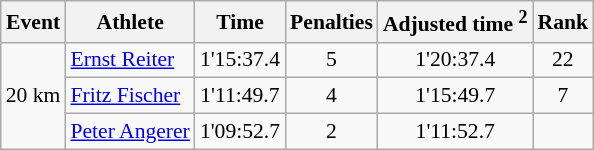<table class="wikitable" style="font-size:90%">
<tr>
<th>Event</th>
<th>Athlete</th>
<th>Time</th>
<th>Penalties</th>
<th>Adjusted time <sup>2</sup></th>
<th>Rank</th>
</tr>
<tr>
<td rowspan="3">20 km</td>
<td><a href='#'>Ernst Reiter</a></td>
<td align="center">1'15:37.4</td>
<td align="center">5</td>
<td align="center">1'20:37.4</td>
<td align="center">22</td>
</tr>
<tr>
<td><a href='#'>Fritz Fischer</a></td>
<td align="center">1'11:49.7</td>
<td align="center">4</td>
<td align="center">1'15:49.7</td>
<td align="center">7</td>
</tr>
<tr>
<td><a href='#'>Peter Angerer</a></td>
<td align="center">1'09:52.7</td>
<td align="center">2</td>
<td align="center">1'11:52.7</td>
<td align="center"></td>
</tr>
</table>
